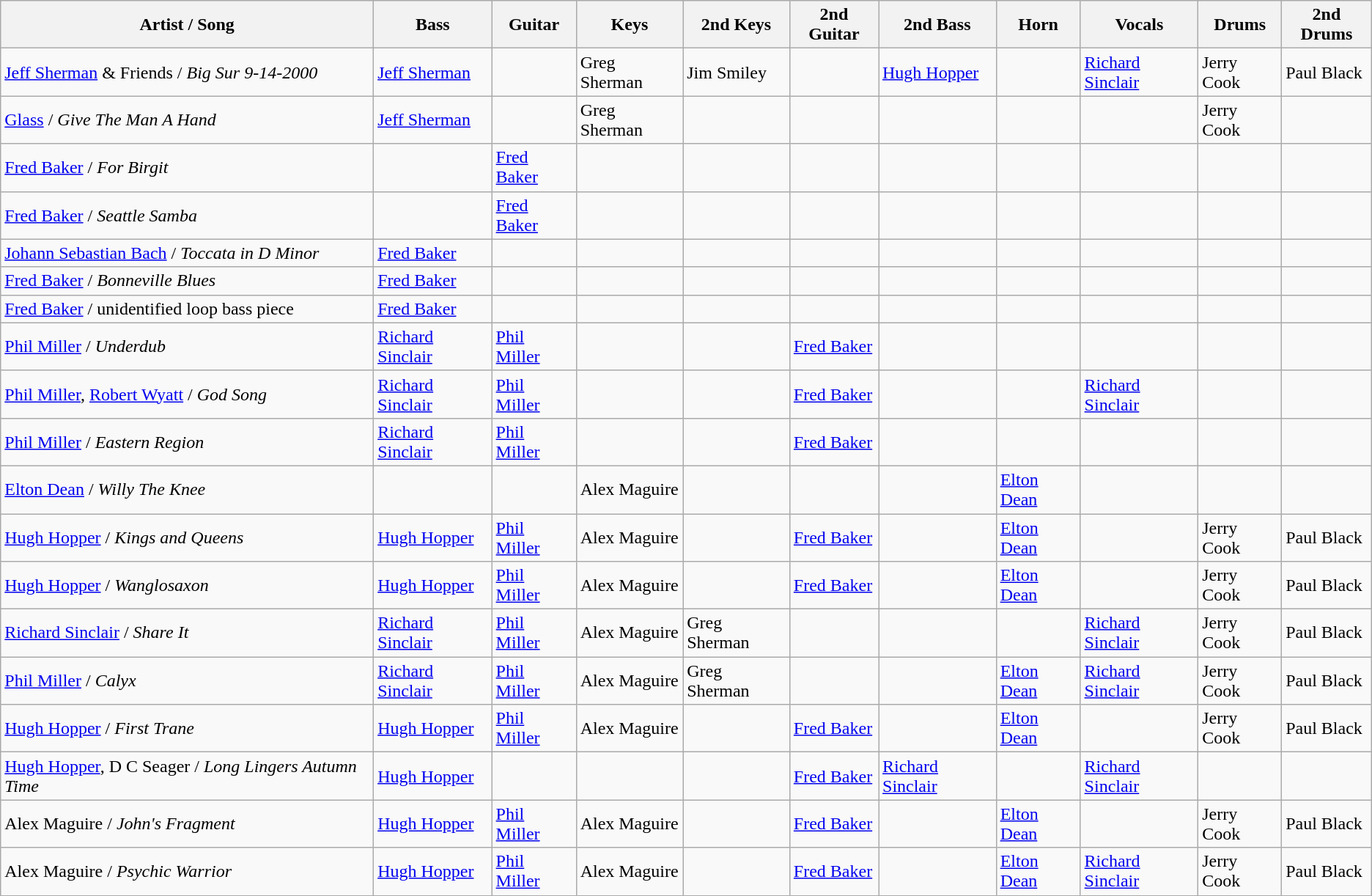<table class="wikitable">
<tr>
<th>Artist / Song</th>
<th>Bass</th>
<th>Guitar</th>
<th>Keys</th>
<th>2nd Keys</th>
<th>2nd Guitar</th>
<th>2nd Bass</th>
<th>Horn</th>
<th>Vocals</th>
<th>Drums</th>
<th>2nd Drums</th>
</tr>
<tr>
<td><a href='#'>Jeff Sherman</a> & Friends / <em>Big Sur 9-14-2000</em></td>
<td><a href='#'>Jeff Sherman</a></td>
<td></td>
<td>Greg Sherman</td>
<td>Jim Smiley</td>
<td></td>
<td><a href='#'>Hugh Hopper</a></td>
<td></td>
<td><a href='#'>Richard Sinclair</a></td>
<td>Jerry Cook</td>
<td>Paul Black</td>
</tr>
<tr>
<td><a href='#'>Glass</a> / <em>Give The Man A Hand</em></td>
<td><a href='#'>Jeff Sherman</a></td>
<td></td>
<td>Greg Sherman</td>
<td></td>
<td></td>
<td></td>
<td></td>
<td></td>
<td>Jerry Cook</td>
<td></td>
</tr>
<tr>
<td><a href='#'>Fred Baker</a> / <em>For Birgit</em></td>
<td></td>
<td><a href='#'>Fred Baker</a></td>
<td></td>
<td></td>
<td></td>
<td></td>
<td></td>
<td></td>
<td></td>
<td></td>
</tr>
<tr>
<td><a href='#'>Fred Baker</a> / <em>Seattle Samba</em></td>
<td></td>
<td><a href='#'>Fred Baker</a></td>
<td></td>
<td></td>
<td></td>
<td></td>
<td></td>
<td></td>
<td></td>
<td></td>
</tr>
<tr>
<td><a href='#'>Johann Sebastian Bach</a> / <em>Toccata in D Minor</em></td>
<td><a href='#'>Fred Baker</a></td>
<td></td>
<td></td>
<td></td>
<td></td>
<td></td>
<td></td>
<td></td>
<td></td>
<td></td>
</tr>
<tr>
<td><a href='#'>Fred Baker</a> / <em>Bonneville Blues</em></td>
<td><a href='#'>Fred Baker</a></td>
<td></td>
<td></td>
<td></td>
<td></td>
<td></td>
<td></td>
<td></td>
<td></td>
<td></td>
</tr>
<tr>
<td><a href='#'>Fred Baker</a> / unidentified loop bass piece</td>
<td><a href='#'>Fred Baker</a></td>
<td></td>
<td></td>
<td></td>
<td></td>
<td></td>
<td></td>
<td></td>
<td></td>
<td></td>
</tr>
<tr>
<td><a href='#'>Phil Miller</a> / <em>Underdub</em></td>
<td><a href='#'>Richard Sinclair</a></td>
<td><a href='#'>Phil Miller</a></td>
<td></td>
<td></td>
<td><a href='#'>Fred Baker</a></td>
<td></td>
<td></td>
<td></td>
<td></td>
<td></td>
</tr>
<tr>
<td><a href='#'>Phil Miller</a>, <a href='#'>Robert Wyatt</a> / <em>God Song</em></td>
<td><a href='#'>Richard Sinclair</a></td>
<td><a href='#'>Phil Miller</a></td>
<td></td>
<td></td>
<td><a href='#'>Fred Baker</a></td>
<td></td>
<td></td>
<td><a href='#'>Richard Sinclair</a></td>
<td></td>
<td></td>
</tr>
<tr>
<td><a href='#'>Phil Miller</a> / <em>Eastern Region</em></td>
<td><a href='#'>Richard Sinclair</a></td>
<td><a href='#'>Phil Miller</a></td>
<td></td>
<td></td>
<td><a href='#'>Fred Baker</a></td>
<td></td>
<td></td>
<td></td>
<td></td>
<td></td>
</tr>
<tr>
<td><a href='#'>Elton Dean</a> / <em>Willy The Knee</em></td>
<td></td>
<td></td>
<td>Alex Maguire</td>
<td></td>
<td></td>
<td></td>
<td><a href='#'>Elton Dean</a></td>
<td></td>
<td></td>
<td></td>
</tr>
<tr>
<td><a href='#'>Hugh Hopper</a> / <em>Kings and Queens</em></td>
<td><a href='#'>Hugh Hopper</a></td>
<td><a href='#'>Phil Miller</a></td>
<td>Alex Maguire</td>
<td></td>
<td><a href='#'>Fred Baker</a></td>
<td></td>
<td><a href='#'>Elton Dean</a></td>
<td></td>
<td>Jerry Cook</td>
<td>Paul Black</td>
</tr>
<tr>
<td><a href='#'>Hugh Hopper</a> / <em>Wanglosaxon</em></td>
<td><a href='#'>Hugh Hopper</a></td>
<td><a href='#'>Phil Miller</a></td>
<td>Alex Maguire</td>
<td></td>
<td><a href='#'>Fred Baker</a></td>
<td></td>
<td><a href='#'>Elton Dean</a></td>
<td></td>
<td>Jerry Cook</td>
<td>Paul Black</td>
</tr>
<tr>
<td><a href='#'>Richard Sinclair</a> / <em>Share It</em></td>
<td><a href='#'>Richard Sinclair</a></td>
<td><a href='#'>Phil Miller</a></td>
<td>Alex Maguire</td>
<td>Greg Sherman</td>
<td></td>
<td></td>
<td></td>
<td><a href='#'>Richard Sinclair</a></td>
<td>Jerry Cook</td>
<td>Paul Black</td>
</tr>
<tr>
<td><a href='#'>Phil Miller</a> / <em>Calyx</em></td>
<td><a href='#'>Richard Sinclair</a></td>
<td><a href='#'>Phil Miller</a></td>
<td>Alex Maguire</td>
<td>Greg Sherman</td>
<td></td>
<td></td>
<td><a href='#'>Elton Dean</a></td>
<td><a href='#'>Richard Sinclair</a></td>
<td>Jerry Cook</td>
<td>Paul Black</td>
</tr>
<tr>
<td><a href='#'>Hugh Hopper</a> / <em>First Trane</em></td>
<td><a href='#'>Hugh Hopper</a></td>
<td><a href='#'>Phil Miller</a></td>
<td>Alex Maguire</td>
<td></td>
<td><a href='#'>Fred Baker</a></td>
<td></td>
<td><a href='#'>Elton Dean</a></td>
<td></td>
<td>Jerry Cook</td>
<td>Paul Black</td>
</tr>
<tr>
<td><a href='#'>Hugh Hopper</a>, D C Seager / <em>Long Lingers Autumn Time</em></td>
<td><a href='#'>Hugh Hopper</a></td>
<td></td>
<td></td>
<td></td>
<td><a href='#'>Fred Baker</a></td>
<td><a href='#'>Richard Sinclair</a></td>
<td></td>
<td><a href='#'>Richard Sinclair</a></td>
<td></td>
<td></td>
</tr>
<tr>
<td>Alex Maguire / <em>John's Fragment</em></td>
<td><a href='#'>Hugh Hopper</a></td>
<td><a href='#'>Phil Miller</a></td>
<td>Alex Maguire</td>
<td></td>
<td><a href='#'>Fred Baker</a></td>
<td></td>
<td><a href='#'>Elton Dean</a></td>
<td></td>
<td>Jerry Cook</td>
<td>Paul Black</td>
</tr>
<tr>
<td>Alex Maguire / <em>Psychic Warrior</em></td>
<td><a href='#'>Hugh Hopper</a></td>
<td><a href='#'>Phil Miller</a></td>
<td>Alex Maguire</td>
<td></td>
<td><a href='#'>Fred Baker</a></td>
<td></td>
<td><a href='#'>Elton Dean</a></td>
<td><a href='#'>Richard Sinclair</a></td>
<td>Jerry Cook</td>
<td>Paul Black</td>
</tr>
</table>
